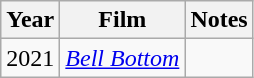<table class="wikitable sortable">
<tr>
<th>Year</th>
<th>Film</th>
<th>Notes</th>
</tr>
<tr>
<td>2021</td>
<td><em><a href='#'>Bell Bottom</a></em></td>
<td></td>
</tr>
</table>
